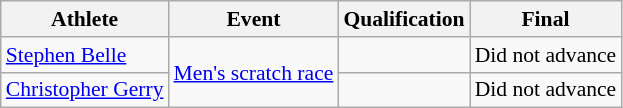<table class="wikitable" style="font-size:90%;">
<tr>
<th>Athlete</th>
<th>Event</th>
<th>Qualification</th>
<th>Final</th>
</tr>
<tr align=center>
<td align=left><a href='#'>Stephen Belle</a></td>
<td align=left rowspan=2><a href='#'>Men's scratch race</a></td>
<td></td>
<td>Did not advance</td>
</tr>
<tr align=center>
<td align=left><a href='#'>Christopher Gerry</a></td>
<td></td>
<td>Did not advance</td>
</tr>
</table>
